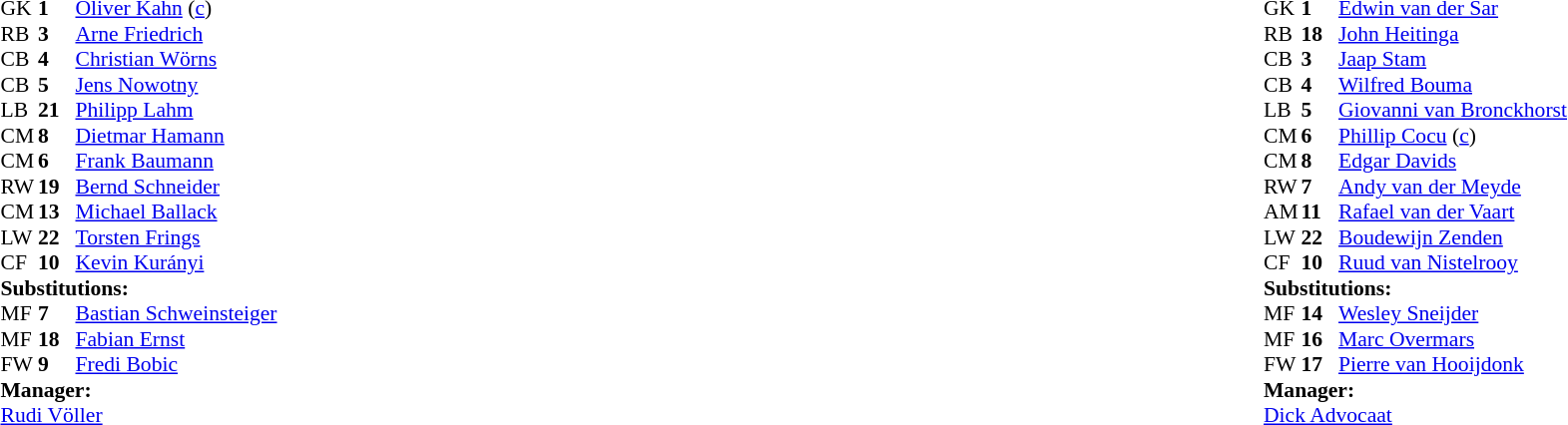<table style="width:100%;">
<tr>
<td style="vertical-align:top; width:40%;"><br><table style="font-size:90%" cellspacing="0" cellpadding="0">
<tr>
<th width="25"></th>
<th width="25"></th>
</tr>
<tr>
<td>GK</td>
<td><strong>1</strong></td>
<td><a href='#'>Oliver Kahn</a> (<a href='#'>c</a>)</td>
</tr>
<tr>
<td>RB</td>
<td><strong>3</strong></td>
<td><a href='#'>Arne Friedrich</a></td>
</tr>
<tr>
<td>CB</td>
<td><strong>4</strong></td>
<td><a href='#'>Christian Wörns</a></td>
</tr>
<tr>
<td>CB</td>
<td><strong>5</strong></td>
<td><a href='#'>Jens Nowotny</a></td>
</tr>
<tr>
<td>LB</td>
<td><strong>21</strong></td>
<td><a href='#'>Philipp Lahm</a></td>
</tr>
<tr>
<td>CM</td>
<td><strong>8</strong></td>
<td><a href='#'>Dietmar Hamann</a></td>
</tr>
<tr>
<td>CM</td>
<td><strong>6</strong></td>
<td><a href='#'>Frank Baumann</a></td>
</tr>
<tr>
<td>RW</td>
<td><strong>19</strong></td>
<td><a href='#'>Bernd Schneider</a></td>
<td></td>
<td></td>
</tr>
<tr>
<td>CM</td>
<td><strong>13</strong></td>
<td><a href='#'>Michael Ballack</a></td>
<td></td>
</tr>
<tr>
<td>LW</td>
<td><strong>22</strong></td>
<td><a href='#'>Torsten Frings</a></td>
<td></td>
<td></td>
</tr>
<tr>
<td>CF</td>
<td><strong>10</strong></td>
<td><a href='#'>Kevin Kurányi</a></td>
<td></td>
<td></td>
</tr>
<tr>
<td colspan=3><strong>Substitutions:</strong></td>
</tr>
<tr>
<td>MF</td>
<td><strong>7</strong></td>
<td><a href='#'>Bastian Schweinsteiger</a></td>
<td></td>
<td></td>
</tr>
<tr>
<td>MF</td>
<td><strong>18</strong></td>
<td><a href='#'>Fabian Ernst</a></td>
<td></td>
<td></td>
</tr>
<tr>
<td>FW</td>
<td><strong>9</strong></td>
<td><a href='#'>Fredi Bobic</a></td>
<td></td>
<td></td>
</tr>
<tr>
<td colspan=3><strong>Manager:</strong></td>
</tr>
<tr>
<td colspan=3><a href='#'>Rudi Völler</a></td>
</tr>
</table>
</td>
<td valign="top"></td>
<td style="vertical-align:top; width:50%;"><br><table style="font-size:90%; margin:auto;" cellspacing="0" cellpadding="0">
<tr>
<th width=25></th>
<th width=25></th>
</tr>
<tr>
<td>GK</td>
<td><strong>1</strong></td>
<td><a href='#'>Edwin van der Sar</a></td>
</tr>
<tr>
<td>RB</td>
<td><strong>18</strong></td>
<td><a href='#'>John Heitinga</a></td>
<td></td>
<td></td>
</tr>
<tr>
<td>CB</td>
<td><strong>3</strong></td>
<td><a href='#'>Jaap Stam</a></td>
<td></td>
</tr>
<tr>
<td>CB</td>
<td><strong>4</strong></td>
<td><a href='#'>Wilfred Bouma</a></td>
</tr>
<tr>
<td>LB</td>
<td><strong>5</strong></td>
<td><a href='#'>Giovanni van Bronckhorst</a></td>
</tr>
<tr>
<td>CM</td>
<td><strong>6</strong></td>
<td><a href='#'>Phillip Cocu</a> (<a href='#'>c</a>)</td>
<td></td>
</tr>
<tr>
<td>CM</td>
<td><strong>8</strong></td>
<td><a href='#'>Edgar Davids</a></td>
<td></td>
<td></td>
</tr>
<tr>
<td>RW</td>
<td><strong>7</strong></td>
<td><a href='#'>Andy van der Meyde</a></td>
</tr>
<tr>
<td>AM</td>
<td><strong>11</strong></td>
<td><a href='#'>Rafael van der Vaart</a></td>
</tr>
<tr>
<td>LW</td>
<td><strong>22</strong></td>
<td><a href='#'>Boudewijn Zenden</a></td>
<td></td>
<td></td>
</tr>
<tr>
<td>CF</td>
<td><strong>10</strong></td>
<td><a href='#'>Ruud van Nistelrooy</a></td>
</tr>
<tr>
<td colspan=3><strong>Substitutions:</strong></td>
</tr>
<tr>
<td>MF</td>
<td><strong>14</strong></td>
<td><a href='#'>Wesley Sneijder</a></td>
<td></td>
<td></td>
</tr>
<tr>
<td>MF</td>
<td><strong>16</strong></td>
<td><a href='#'>Marc Overmars</a></td>
<td></td>
<td></td>
</tr>
<tr>
<td>FW</td>
<td><strong>17</strong></td>
<td><a href='#'>Pierre van Hooijdonk</a></td>
<td></td>
<td></td>
</tr>
<tr>
<td colspan=3><strong>Manager:</strong></td>
</tr>
<tr>
<td colspan=3><a href='#'>Dick Advocaat</a></td>
</tr>
</table>
</td>
</tr>
</table>
